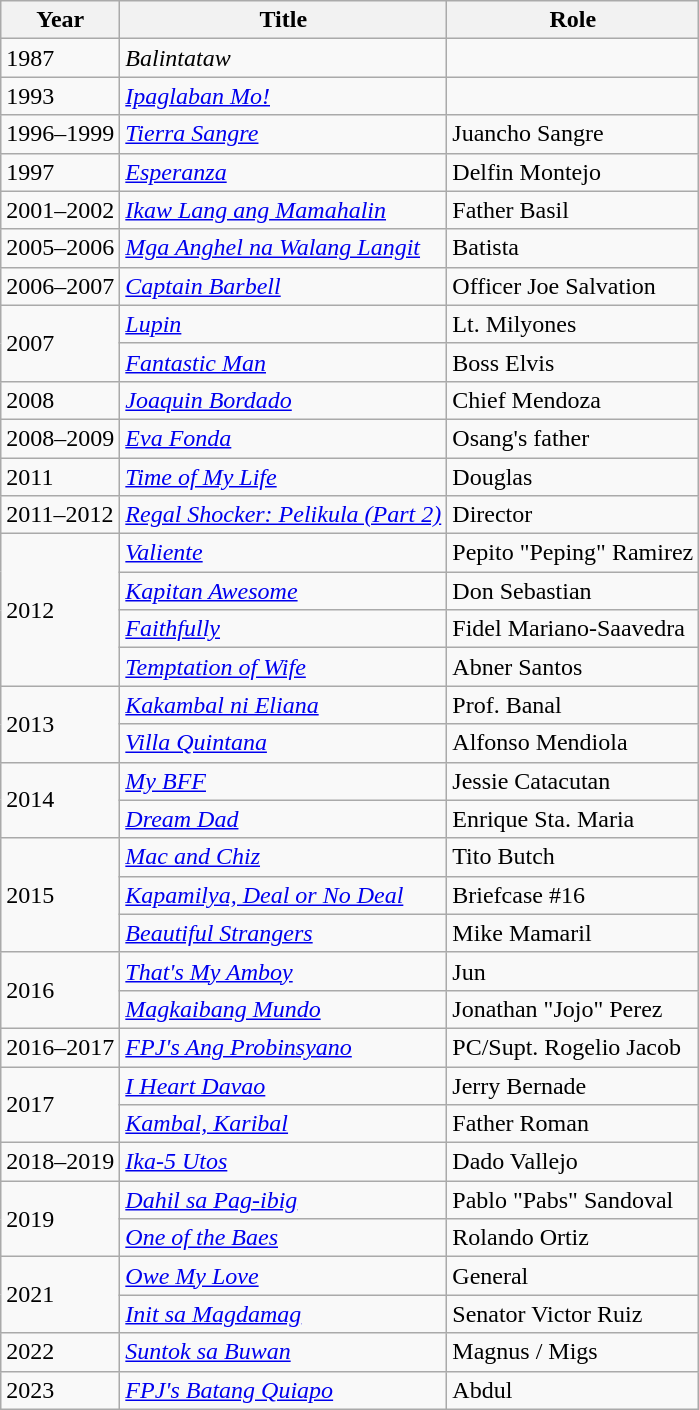<table class="wikitable">
<tr>
<th>Year</th>
<th>Title</th>
<th>Role</th>
</tr>
<tr>
<td>1987</td>
<td><em>Balintataw</em></td>
<td></td>
</tr>
<tr>
<td>1993</td>
<td><em><a href='#'>Ipaglaban Mo!</a></em></td>
<td></td>
</tr>
<tr>
<td>1996–1999</td>
<td><em><a href='#'>Tierra Sangre</a></em></td>
<td>Juancho Sangre</td>
</tr>
<tr>
<td>1997</td>
<td><em><a href='#'>Esperanza</a></em></td>
<td>Delfin Montejo</td>
</tr>
<tr>
<td>2001–2002</td>
<td><em><a href='#'>Ikaw Lang ang Mamahalin</a></em></td>
<td>Father Basil</td>
</tr>
<tr>
<td>2005–2006</td>
<td><em><a href='#'>Mga Anghel na Walang Langit</a></em></td>
<td>Batista</td>
</tr>
<tr>
<td>2006–2007</td>
<td><em><a href='#'>Captain Barbell</a></em></td>
<td>Officer Joe Salvation</td>
</tr>
<tr>
<td rowspan="2">2007</td>
<td><em><a href='#'>Lupin</a></em></td>
<td>Lt. Milyones</td>
</tr>
<tr>
<td><em><a href='#'>Fantastic Man</a></em></td>
<td>Boss Elvis</td>
</tr>
<tr>
<td>2008</td>
<td><em><a href='#'>Joaquin Bordado</a></em></td>
<td>Chief Mendoza</td>
</tr>
<tr>
<td>2008–2009</td>
<td><em><a href='#'>Eva Fonda</a></em></td>
<td>Osang's father</td>
</tr>
<tr>
<td>2011</td>
<td><em><a href='#'>Time of My Life</a></em></td>
<td>Douglas</td>
</tr>
<tr>
<td>2011–2012</td>
<td><em><a href='#'>Regal Shocker: Pelikula (Part 2)</a></em></td>
<td>Director</td>
</tr>
<tr>
<td rowspan="4">2012</td>
<td><em><a href='#'>Valiente</a></em></td>
<td>Pepito "Peping" Ramirez</td>
</tr>
<tr>
<td><em><a href='#'>Kapitan Awesome</a></em></td>
<td>Don Sebastian</td>
</tr>
<tr>
<td><em><a href='#'>Faithfully</a></em></td>
<td>Fidel Mariano-Saavedra</td>
</tr>
<tr>
<td><em><a href='#'>Temptation of Wife</a></em></td>
<td>Abner Santos</td>
</tr>
<tr>
<td rowspan="2">2013</td>
<td><em><a href='#'>Kakambal ni Eliana</a></em></td>
<td>Prof. Banal</td>
</tr>
<tr>
<td><em><a href='#'>Villa Quintana</a></em></td>
<td>Alfonso Mendiola</td>
</tr>
<tr>
<td rowspan="2">2014</td>
<td><em><a href='#'>My BFF</a></em></td>
<td>Jessie Catacutan</td>
</tr>
<tr>
<td><em><a href='#'>Dream Dad</a></em></td>
<td>Enrique Sta. Maria</td>
</tr>
<tr>
<td rowspan="3">2015</td>
<td><em><a href='#'>Mac and Chiz</a></em></td>
<td>Tito Butch</td>
</tr>
<tr>
<td><em><a href='#'>Kapamilya, Deal or No Deal</a> </em></td>
<td>Briefcase #16</td>
</tr>
<tr>
<td><em><a href='#'>Beautiful Strangers</a></em></td>
<td>Mike Mamaril</td>
</tr>
<tr>
<td rowspan="2">2016</td>
<td><em><a href='#'>That's My Amboy</a></em></td>
<td>Jun</td>
</tr>
<tr>
<td><em><a href='#'>Magkaibang Mundo</a></em></td>
<td>Jonathan "Jojo" Perez</td>
</tr>
<tr>
<td>2016–2017</td>
<td><em><a href='#'>FPJ's Ang Probinsyano</a></em></td>
<td>PC/Supt. Rogelio Jacob</td>
</tr>
<tr>
<td rowspan="2">2017</td>
<td><em><a href='#'>I Heart Davao</a></em></td>
<td>Jerry Bernade</td>
</tr>
<tr>
<td><em><a href='#'>Kambal, Karibal</a></em></td>
<td>Father Roman</td>
</tr>
<tr>
<td>2018–2019</td>
<td><em><a href='#'>Ika-5 Utos</a></em></td>
<td>Dado Vallejo</td>
</tr>
<tr>
<td rowspan="2">2019</td>
<td><em><a href='#'>Dahil sa Pag-ibig</a></em></td>
<td>Pablo "Pabs" Sandoval</td>
</tr>
<tr>
<td><em><a href='#'>One of the Baes</a></em></td>
<td>Rolando Ortiz</td>
</tr>
<tr>
<td rowspan="2">2021</td>
<td><em><a href='#'>Owe My Love</a></em></td>
<td>General</td>
</tr>
<tr>
<td><em><a href='#'>Init sa Magdamag</a></em></td>
<td>Senator Victor Ruiz</td>
</tr>
<tr>
<td>2022</td>
<td><em><a href='#'>Suntok sa Buwan</a></em></td>
<td>Magnus / Migs</td>
</tr>
<tr>
<td>2023</td>
<td><em><a href='#'>FPJ's Batang Quiapo</a></em></td>
<td>Abdul</td>
</tr>
</table>
